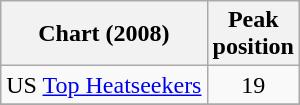<table class="wikitable sortable">
<tr>
<th>Chart (2008)</th>
<th>Peak<br>position</th>
</tr>
<tr>
<td>US <a href='#'>Top Heatseekers</a></td>
<td style="text-align:center;">19</td>
</tr>
<tr>
</tr>
</table>
